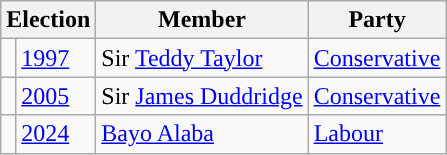<table class="wikitable">
<tr>
<th colspan="2">Election</th>
<th>Member</th>
<th>Party</th>
</tr>
<tr>
<td style="color:inherit;background-color: "></td>
<td><a href='#'>1997</a></td>
<td>Sir <a href='#'>Teddy Taylor</a></td>
<td><a href='#'>Conservative</a></td>
</tr>
<tr>
<td style="color:inherit;background-color: "></td>
<td><a href='#'>2005</a></td>
<td>Sir <a href='#'>James Duddridge</a></td>
<td><a href='#'>Conservative</a></td>
</tr>
<tr>
<td style="color:inherit;background-color: "></td>
<td><a href='#'>2024</a></td>
<td><a href='#'>Bayo Alaba</a></td>
<td><a href='#'>Labour</a></td>
</tr>
</table>
